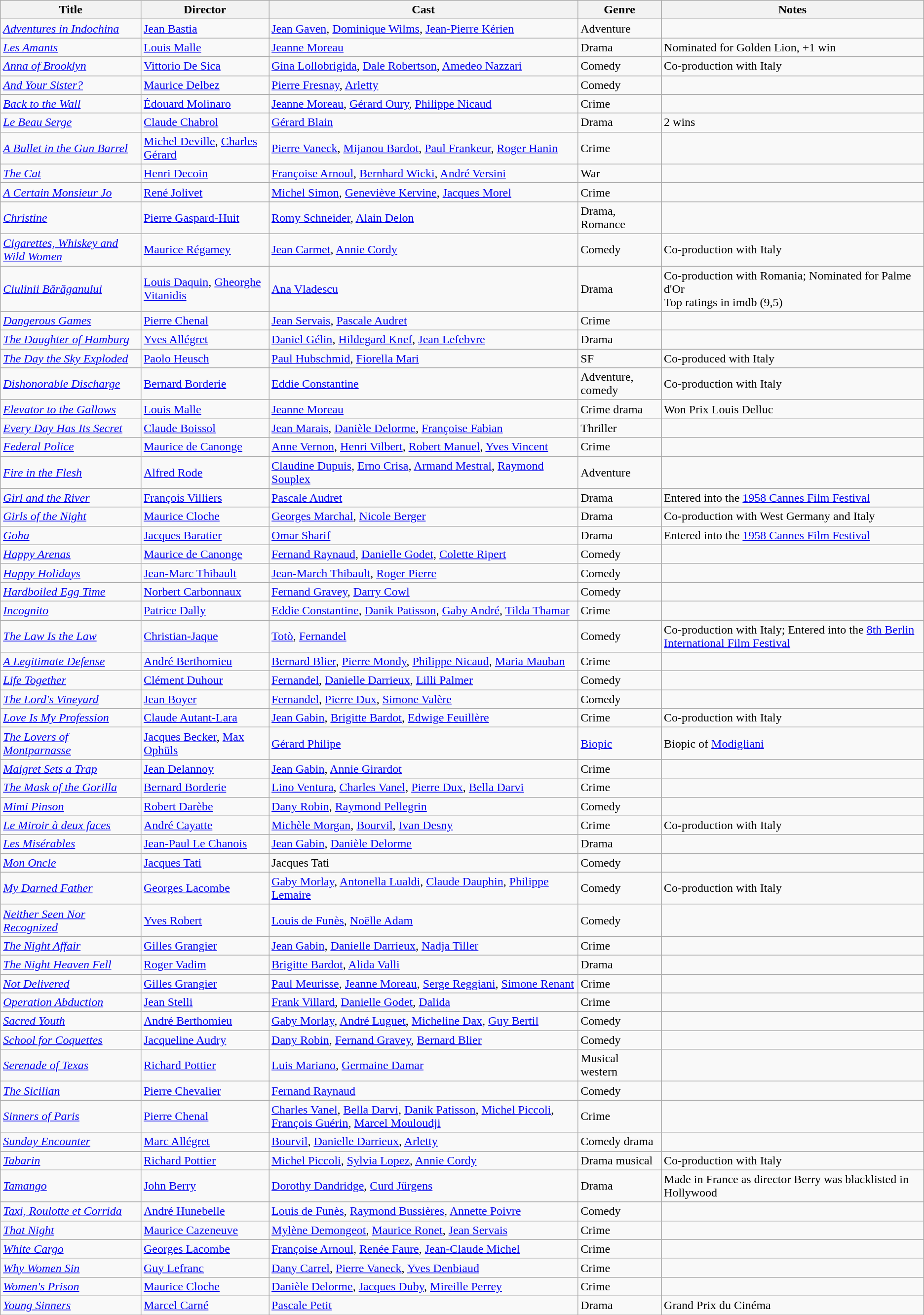<table class="wikitable">
<tr>
<th>Title</th>
<th>Director</th>
<th>Cast</th>
<th>Genre</th>
<th>Notes</th>
</tr>
<tr>
<td><em><a href='#'>Adventures in Indochina</a></em></td>
<td><a href='#'>Jean Bastia</a></td>
<td><a href='#'>Jean Gaven</a>, <a href='#'>Dominique Wilms</a>, <a href='#'>Jean-Pierre Kérien</a></td>
<td>Adventure</td>
<td></td>
</tr>
<tr>
<td><em><a href='#'>Les Amants</a></em></td>
<td><a href='#'>Louis Malle</a></td>
<td><a href='#'>Jeanne Moreau</a></td>
<td>Drama</td>
<td>Nominated for Golden Lion, +1 win</td>
</tr>
<tr>
<td><em><a href='#'>Anna of Brooklyn</a></em></td>
<td><a href='#'>Vittorio De Sica</a></td>
<td><a href='#'>Gina Lollobrigida</a>, <a href='#'>Dale Robertson</a>, <a href='#'>Amedeo Nazzari</a></td>
<td>Comedy</td>
<td>Co-production with Italy</td>
</tr>
<tr>
<td><em><a href='#'>And Your Sister?</a></em></td>
<td><a href='#'>Maurice Delbez</a></td>
<td><a href='#'>Pierre Fresnay</a>, <a href='#'>Arletty</a></td>
<td>Comedy</td>
<td></td>
</tr>
<tr>
<td><em><a href='#'>Back to the Wall</a></em></td>
<td><a href='#'>Édouard Molinaro</a></td>
<td><a href='#'>Jeanne Moreau</a>, <a href='#'>Gérard Oury</a>, <a href='#'>Philippe Nicaud</a></td>
<td>Crime</td>
<td></td>
</tr>
<tr>
<td><em><a href='#'>Le Beau Serge</a></em></td>
<td><a href='#'>Claude Chabrol</a></td>
<td><a href='#'>Gérard Blain</a></td>
<td>Drama</td>
<td>2 wins</td>
</tr>
<tr>
<td><em><a href='#'>A Bullet in the Gun Barrel</a></em></td>
<td><a href='#'>Michel Deville</a>, <a href='#'>Charles Gérard</a></td>
<td><a href='#'>Pierre Vaneck</a>, <a href='#'>Mijanou Bardot</a>, <a href='#'>Paul Frankeur</a>, <a href='#'>Roger Hanin</a></td>
<td>Crime</td>
<td></td>
</tr>
<tr>
<td><em><a href='#'>The Cat</a></em></td>
<td><a href='#'>Henri Decoin</a></td>
<td><a href='#'>Françoise Arnoul</a>, <a href='#'>Bernhard Wicki</a>, <a href='#'>André Versini</a></td>
<td>War</td>
<td></td>
</tr>
<tr>
<td><em><a href='#'>A Certain Monsieur Jo</a></em></td>
<td><a href='#'>René Jolivet</a></td>
<td><a href='#'>Michel Simon</a>, <a href='#'>Geneviève Kervine</a>, <a href='#'>Jacques Morel</a></td>
<td>Crime</td>
<td></td>
</tr>
<tr>
<td><em><a href='#'>Christine</a></em></td>
<td><a href='#'>Pierre Gaspard-Huit</a></td>
<td><a href='#'>Romy Schneider</a>, <a href='#'>Alain Delon</a></td>
<td>Drama, Romance</td>
<td></td>
</tr>
<tr>
<td><em><a href='#'>Cigarettes, Whiskey and Wild Women</a></em></td>
<td><a href='#'>Maurice Régamey</a></td>
<td><a href='#'>Jean Carmet</a>, <a href='#'>Annie Cordy</a></td>
<td>Comedy</td>
<td>Co-production with Italy</td>
</tr>
<tr>
<td><em><a href='#'>Ciulinii Bărăganului</a></em></td>
<td><a href='#'>Louis Daquin</a>, <a href='#'>Gheorghe Vitanidis</a></td>
<td><a href='#'>Ana Vladescu</a></td>
<td>Drama</td>
<td>Co-production with Romania; Nominated for Palme d'Or<br>Top ratings in imdb (9,5)</td>
</tr>
<tr>
<td><em><a href='#'>Dangerous Games</a></em></td>
<td><a href='#'>Pierre Chenal</a></td>
<td><a href='#'>Jean Servais</a>, <a href='#'>Pascale Audret</a></td>
<td>Crime</td>
<td></td>
</tr>
<tr>
<td><em><a href='#'>The Daughter of Hamburg</a></em></td>
<td><a href='#'>Yves Allégret</a></td>
<td><a href='#'>Daniel Gélin</a>, <a href='#'>Hildegard Knef</a>, <a href='#'>Jean Lefebvre</a></td>
<td>Drama</td>
<td></td>
</tr>
<tr>
<td><em><a href='#'>The Day the Sky Exploded</a></em></td>
<td><a href='#'>Paolo Heusch</a></td>
<td><a href='#'>Paul Hubschmid</a>, <a href='#'>Fiorella Mari</a></td>
<td>SF</td>
<td>Co-produced with Italy</td>
</tr>
<tr>
<td><em><a href='#'>Dishonorable Discharge</a></em></td>
<td><a href='#'>Bernard Borderie</a></td>
<td><a href='#'>Eddie Constantine</a></td>
<td>Adventure, comedy</td>
<td>Co-production with Italy</td>
</tr>
<tr>
<td><em><a href='#'>Elevator to the Gallows</a></em></td>
<td><a href='#'>Louis Malle</a></td>
<td><a href='#'>Jeanne Moreau</a></td>
<td>Crime drama</td>
<td>Won Prix Louis Delluc</td>
</tr>
<tr>
<td><em><a href='#'>Every Day Has Its Secret</a></em></td>
<td><a href='#'>Claude Boissol</a></td>
<td><a href='#'>Jean Marais</a>, <a href='#'>Danièle Delorme</a>, <a href='#'>Françoise Fabian</a></td>
<td>Thriller</td>
<td></td>
</tr>
<tr>
<td><em><a href='#'>Federal Police</a></em></td>
<td><a href='#'>Maurice de Canonge</a></td>
<td><a href='#'>Anne Vernon</a>, <a href='#'>Henri Vilbert</a>, <a href='#'>Robert Manuel</a>, <a href='#'>Yves Vincent</a></td>
<td>Crime</td>
<td></td>
</tr>
<tr>
<td><em><a href='#'>Fire in the Flesh</a></em></td>
<td><a href='#'>Alfred Rode</a></td>
<td><a href='#'>Claudine Dupuis</a>, <a href='#'>Erno Crisa</a>, <a href='#'>Armand Mestral</a>, <a href='#'>Raymond Souplex</a></td>
<td>Adventure</td>
<td></td>
</tr>
<tr>
<td><em><a href='#'>Girl and the River</a></em></td>
<td><a href='#'>François Villiers</a></td>
<td><a href='#'>Pascale Audret</a></td>
<td>Drama</td>
<td>Entered into the <a href='#'>1958 Cannes Film Festival</a></td>
</tr>
<tr>
<td><em><a href='#'>Girls of the Night</a></em></td>
<td><a href='#'>Maurice Cloche</a></td>
<td><a href='#'>Georges Marchal</a>, <a href='#'>Nicole Berger</a></td>
<td>Drama</td>
<td>Co-production with West Germany and Italy</td>
</tr>
<tr>
<td><em><a href='#'>Goha</a></em></td>
<td><a href='#'>Jacques Baratier</a></td>
<td><a href='#'>Omar Sharif</a></td>
<td>Drama</td>
<td>Entered into the <a href='#'>1958 Cannes Film Festival</a></td>
</tr>
<tr>
<td><em><a href='#'>Happy Arenas</a></em></td>
<td><a href='#'>Maurice de Canonge</a></td>
<td><a href='#'>Fernand Raynaud</a>, <a href='#'>Danielle Godet</a>, <a href='#'>Colette Ripert</a></td>
<td>Comedy</td>
<td></td>
</tr>
<tr>
<td><em><a href='#'>Happy Holidays</a></em></td>
<td><a href='#'>Jean-Marc Thibault</a></td>
<td><a href='#'>Jean-March Thibault</a>, <a href='#'>Roger Pierre</a></td>
<td>Comedy</td>
<td></td>
</tr>
<tr>
<td><em><a href='#'>Hardboiled Egg Time</a></em></td>
<td><a href='#'>Norbert Carbonnaux</a></td>
<td><a href='#'>Fernand Gravey</a>, <a href='#'>Darry Cowl</a></td>
<td>Comedy</td>
<td></td>
</tr>
<tr>
<td><em><a href='#'>Incognito</a></em></td>
<td><a href='#'>Patrice Dally</a></td>
<td><a href='#'>Eddie Constantine</a>, <a href='#'>Danik Patisson</a>, <a href='#'>Gaby André</a>, <a href='#'>Tilda Thamar</a></td>
<td>Crime</td>
<td></td>
</tr>
<tr>
<td><em><a href='#'>The Law Is the Law</a></em></td>
<td><a href='#'>Christian-Jaque</a></td>
<td><a href='#'>Totò</a>, <a href='#'>Fernandel</a></td>
<td>Comedy</td>
<td>Co-production with Italy; Entered into the <a href='#'>8th Berlin International Film Festival</a></td>
</tr>
<tr>
<td><em><a href='#'>A Legitimate Defense</a></em></td>
<td><a href='#'>André Berthomieu</a></td>
<td><a href='#'>Bernard Blier</a>, <a href='#'>Pierre Mondy</a>, <a href='#'>Philippe Nicaud</a>, <a href='#'>Maria Mauban</a></td>
<td>Crime</td>
<td></td>
</tr>
<tr>
<td><em><a href='#'>Life Together</a></em></td>
<td><a href='#'>Clément Duhour</a></td>
<td><a href='#'>Fernandel</a>, <a href='#'>Danielle Darrieux</a>, <a href='#'>Lilli Palmer</a></td>
<td>Comedy</td>
<td></td>
</tr>
<tr>
<td><em><a href='#'>The Lord's Vineyard</a></em></td>
<td><a href='#'>Jean Boyer</a></td>
<td><a href='#'>Fernandel</a>, <a href='#'>Pierre Dux</a>, <a href='#'>Simone Valère</a></td>
<td>Comedy</td>
<td></td>
</tr>
<tr>
<td><em><a href='#'>Love Is My Profession</a></em></td>
<td><a href='#'>Claude Autant-Lara</a></td>
<td><a href='#'>Jean Gabin</a>, <a href='#'>Brigitte Bardot</a>, <a href='#'>Edwige Feuillère</a></td>
<td>Crime</td>
<td>Co-production with Italy</td>
</tr>
<tr>
<td><em><a href='#'>The Lovers of Montparnasse</a></em></td>
<td><a href='#'>Jacques Becker</a>, <a href='#'>Max Ophüls</a></td>
<td><a href='#'>Gérard Philipe</a></td>
<td><a href='#'>Biopic</a></td>
<td>Biopic of <a href='#'>Modigliani</a></td>
</tr>
<tr>
<td><em><a href='#'>Maigret Sets a Trap</a></em></td>
<td><a href='#'>Jean Delannoy</a></td>
<td><a href='#'>Jean Gabin</a>, <a href='#'>Annie Girardot</a></td>
<td>Crime</td>
<td></td>
</tr>
<tr>
<td><em><a href='#'>The Mask of the Gorilla</a></em></td>
<td><a href='#'>Bernard Borderie</a></td>
<td><a href='#'>Lino Ventura</a>, <a href='#'>Charles Vanel</a>, <a href='#'>Pierre Dux</a>, <a href='#'>Bella Darvi</a></td>
<td>Crime</td>
<td></td>
</tr>
<tr>
<td><em><a href='#'>Mimi Pinson</a></em></td>
<td><a href='#'>Robert Darèbe</a></td>
<td><a href='#'>Dany Robin</a>, <a href='#'>Raymond Pellegrin</a></td>
<td>Comedy</td>
<td></td>
</tr>
<tr>
<td><em><a href='#'>Le Miroir à deux faces</a></em></td>
<td><a href='#'>André Cayatte</a></td>
<td><a href='#'>Michèle Morgan</a>, <a href='#'>Bourvil</a>, <a href='#'>Ivan Desny</a></td>
<td>Crime</td>
<td>Co-production with Italy</td>
</tr>
<tr>
<td><em><a href='#'>Les Misérables</a></em></td>
<td><a href='#'>Jean-Paul Le Chanois</a></td>
<td><a href='#'>Jean Gabin</a>, <a href='#'>Danièle Delorme</a></td>
<td>Drama</td>
<td></td>
</tr>
<tr>
<td><em><a href='#'>Mon Oncle</a></em></td>
<td><a href='#'>Jacques Tati</a></td>
<td>Jacques Tati</td>
<td>Comedy</td>
<td></td>
</tr>
<tr>
<td><em><a href='#'>My Darned Father</a></em></td>
<td><a href='#'>Georges Lacombe</a></td>
<td><a href='#'>Gaby Morlay</a>, <a href='#'>Antonella Lualdi</a>, <a href='#'>Claude Dauphin</a>, <a href='#'>Philippe Lemaire</a></td>
<td>Comedy</td>
<td>Co-production with Italy</td>
</tr>
<tr>
<td><em><a href='#'>Neither Seen Nor Recognized</a></em></td>
<td><a href='#'>Yves Robert</a></td>
<td><a href='#'>Louis de Funès</a>, <a href='#'>Noëlle Adam</a></td>
<td>Comedy</td>
<td></td>
</tr>
<tr>
<td><em><a href='#'>The Night Affair</a></em></td>
<td><a href='#'>Gilles Grangier</a></td>
<td><a href='#'>Jean Gabin</a>, <a href='#'>Danielle Darrieux</a>, <a href='#'>Nadja Tiller</a></td>
<td>Crime</td>
<td></td>
</tr>
<tr>
<td><em><a href='#'>The Night Heaven Fell</a></em></td>
<td><a href='#'>Roger Vadim</a></td>
<td><a href='#'>Brigitte Bardot</a>, <a href='#'>Alida Valli</a></td>
<td>Drama</td>
<td></td>
</tr>
<tr>
<td><em><a href='#'>Not Delivered</a></em></td>
<td><a href='#'>Gilles Grangier</a></td>
<td><a href='#'>Paul Meurisse</a>, <a href='#'>Jeanne Moreau</a>, <a href='#'>Serge Reggiani</a>, <a href='#'>Simone Renant</a></td>
<td>Crime</td>
<td></td>
</tr>
<tr>
<td><em><a href='#'>Operation Abduction</a></em></td>
<td><a href='#'>Jean Stelli</a></td>
<td><a href='#'>Frank Villard</a>, <a href='#'>Danielle Godet</a>, <a href='#'>Dalida</a></td>
<td>Crime</td>
<td></td>
</tr>
<tr>
<td><em><a href='#'>Sacred Youth</a></em></td>
<td><a href='#'>André Berthomieu</a></td>
<td><a href='#'>Gaby Morlay</a>, <a href='#'>André Luguet</a>, <a href='#'>Micheline Dax</a>, <a href='#'>Guy Bertil</a></td>
<td>Comedy</td>
<td></td>
</tr>
<tr>
<td><em><a href='#'>School for Coquettes</a></em></td>
<td><a href='#'>Jacqueline Audry</a></td>
<td><a href='#'>Dany Robin</a>, <a href='#'>Fernand Gravey</a>, <a href='#'>Bernard Blier</a></td>
<td>Comedy</td>
<td></td>
</tr>
<tr>
<td><em><a href='#'>Serenade of Texas</a></em></td>
<td><a href='#'>Richard Pottier</a></td>
<td><a href='#'>Luis Mariano</a>, <a href='#'>Germaine Damar</a></td>
<td>Musical western</td>
<td></td>
</tr>
<tr>
<td><em><a href='#'>The Sicilian</a></em></td>
<td><a href='#'>Pierre Chevalier</a></td>
<td><a href='#'>Fernand Raynaud</a></td>
<td>Comedy</td>
<td></td>
</tr>
<tr>
<td><em><a href='#'>Sinners of Paris</a></em></td>
<td><a href='#'>Pierre Chenal</a></td>
<td><a href='#'>Charles Vanel</a>, <a href='#'>Bella Darvi</a>, <a href='#'>Danik Patisson</a>, <a href='#'>Michel Piccoli</a>, <a href='#'>François Guérin</a>, <a href='#'>Marcel Mouloudji</a></td>
<td>Crime</td>
<td></td>
</tr>
<tr>
<td><em><a href='#'>Sunday Encounter</a></em></td>
<td><a href='#'>Marc Allégret</a></td>
<td><a href='#'>Bourvil</a>, <a href='#'>Danielle Darrieux</a>, <a href='#'>Arletty</a></td>
<td>Comedy drama</td>
<td></td>
</tr>
<tr>
<td><em><a href='#'>Tabarin</a></em></td>
<td><a href='#'>Richard Pottier</a></td>
<td><a href='#'>Michel Piccoli</a>, <a href='#'>Sylvia Lopez</a>, <a href='#'>Annie Cordy</a></td>
<td>Drama musical</td>
<td>Co-production with Italy</td>
</tr>
<tr>
<td><em><a href='#'>Tamango</a></em></td>
<td><a href='#'>John Berry</a></td>
<td><a href='#'>Dorothy Dandridge</a>, <a href='#'>Curd Jürgens</a></td>
<td>Drama</td>
<td>Made in France as director Berry was blacklisted in Hollywood</td>
</tr>
<tr>
<td><em><a href='#'>Taxi, Roulotte et Corrida</a></em></td>
<td><a href='#'>André Hunebelle</a></td>
<td><a href='#'>Louis de Funès</a>, <a href='#'>Raymond Bussières</a>, <a href='#'>Annette Poivre</a></td>
<td>Comedy</td>
<td></td>
</tr>
<tr>
<td><em><a href='#'>That Night</a></em></td>
<td><a href='#'>Maurice Cazeneuve</a></td>
<td><a href='#'>Mylène Demongeot</a>, <a href='#'>Maurice Ronet</a>, <a href='#'>Jean Servais</a></td>
<td>Crime</td>
<td></td>
</tr>
<tr>
<td><em><a href='#'>White Cargo</a></em></td>
<td><a href='#'>Georges Lacombe</a></td>
<td><a href='#'>Françoise Arnoul</a>, <a href='#'>Renée Faure</a>, <a href='#'>Jean-Claude Michel</a></td>
<td>Crime</td>
<td></td>
</tr>
<tr>
<td><em><a href='#'>Why Women Sin</a></em></td>
<td><a href='#'>Guy Lefranc</a></td>
<td><a href='#'>Dany Carrel</a>, <a href='#'>Pierre Vaneck</a>, <a href='#'>Yves Denbiaud</a></td>
<td>Crime</td>
<td></td>
</tr>
<tr>
<td><em><a href='#'>Women's Prison</a></em></td>
<td><a href='#'>Maurice Cloche</a></td>
<td><a href='#'>Danièle Delorme</a>, <a href='#'>Jacques Duby</a>, <a href='#'>Mireille Perrey</a></td>
<td>Crime</td>
<td></td>
</tr>
<tr>
<td><em><a href='#'>Young Sinners</a></em></td>
<td><a href='#'>Marcel Carné</a></td>
<td><a href='#'>Pascale Petit</a></td>
<td>Drama</td>
<td>Grand Prix du Cinéma</td>
</tr>
<tr>
</tr>
</table>
